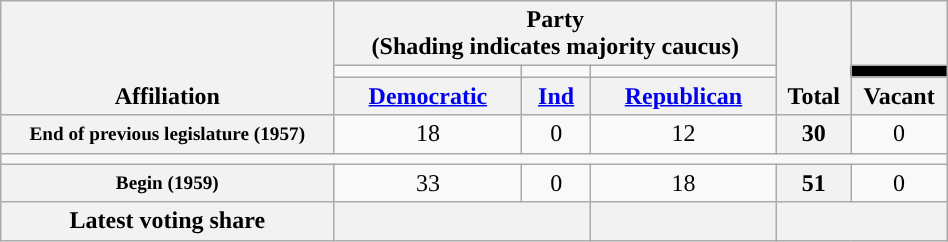<table class=wikitable style="text-align:center; width:50%">
<tr style="vertical-align:bottom;">
<th rowspan=3>Affiliation</th>
<th colspan=3>Party <div>(Shading indicates majority caucus)</div></th>
<th rowspan=3>Total</th>
<th></th>
</tr>
<tr style="height:5px">
<td style="background-color:"></td>
<td style="background-color:"></td>
<td style="background-color:"></td>
<td style="background-color:black"></td>
</tr>
<tr>
<th><a href='#'>Democratic</a></th>
<th><a href='#'>Ind</a></th>
<th><a href='#'>Republican</a></th>
<th>Vacant</th>
</tr>
<tr>
<th nowrap style="font-size:80%">End of previous legislature (1957)</th>
<td>18</td>
<td>0</td>
<td>12</td>
<th>30</th>
<td>0</td>
</tr>
<tr>
<td colspan=6></td>
</tr>
<tr>
<th nowrap style="font-size:80%">Begin (1959)</th>
<td>33</td>
<td>0</td>
<td>18</td>
<th>51</th>
<td>0</td>
</tr>
<tr>
<th>Latest voting share</th>
<th colspan=2 ></th>
<th></th>
<th colspan=2></th>
</tr>
</table>
